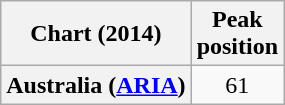<table class="wikitable sortable plainrowheaders" style="text-align:center">
<tr>
<th>Chart (2014)</th>
<th>Peak<br>position</th>
</tr>
<tr>
<th scope="row">Australia (<a href='#'>ARIA</a>)</th>
<td>61</td>
</tr>
</table>
